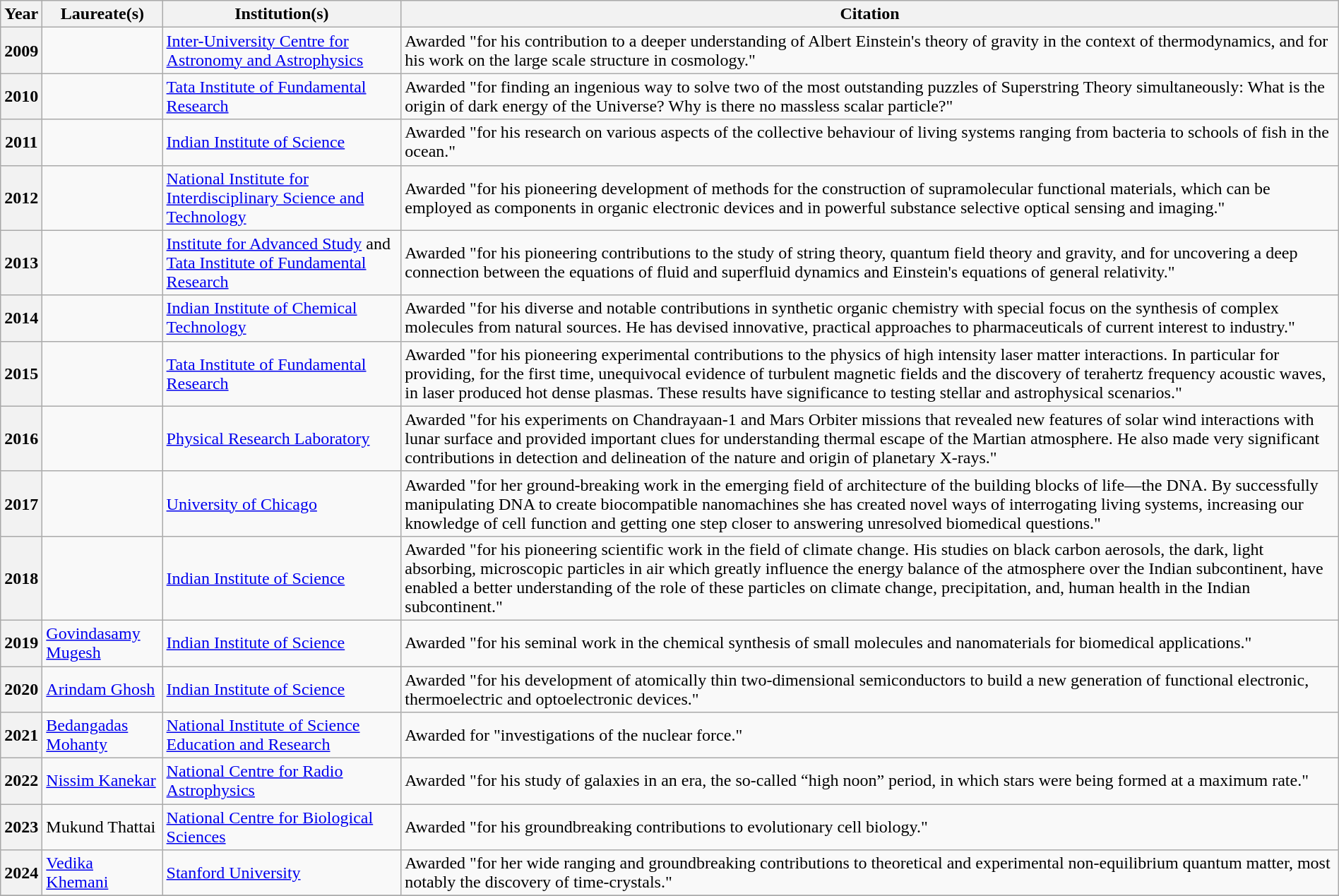<table style="margin:auto;"  class="wikitable sortable plainrowheaders">
<tr>
<th scope=col>Year</th>
<th scope=col>Laureate(s)</th>
<th scope=col>Institution(s)</th>
<th scope=col class=unsortable>Citation</th>
</tr>
<tr>
<th scope=row>2009</th>
<td></td>
<td><a href='#'>Inter-University Centre for Astronomy and Astrophysics</a></td>
<td>Awarded "for his contribution to a deeper understanding of Albert Einstein's theory of gravity in the context of thermodynamics, and for his work on the large scale structure in cosmology."</td>
</tr>
<tr>
<th scope=row>2010</th>
<td></td>
<td><a href='#'>Tata Institute of Fundamental Research</a></td>
<td>Awarded "for finding an ingenious way to solve two of the most outstanding puzzles of Superstring Theory simultaneously: What is the origin of dark energy of the Universe? Why is there no massless scalar particle?"</td>
</tr>
<tr>
<th scope=row>2011</th>
<td></td>
<td><a href='#'>Indian Institute of Science</a></td>
<td>Awarded "for his research on various aspects of the collective behaviour of living systems ranging from bacteria to schools of fish in the ocean."</td>
</tr>
<tr>
<th scope=row>2012</th>
<td></td>
<td><a href='#'>National Institute for Interdisciplinary Science and Technology</a></td>
<td>Awarded "for his pioneering development of methods for the construction of supramolecular functional materials, which can be employed as components in organic electronic devices and in powerful substance selective optical sensing and imaging."</td>
</tr>
<tr>
<th scope=row>2013</th>
<td></td>
<td><a href='#'>Institute for Advanced Study</a> and <a href='#'>Tata Institute of Fundamental Research</a></td>
<td>Awarded "for his pioneering contributions to the study of string theory, quantum field theory and gravity, and for uncovering a deep connection between the equations of fluid and superfluid dynamics and Einstein's equations of general relativity."</td>
</tr>
<tr>
<th scope=row>2014</th>
<td></td>
<td><a href='#'>Indian Institute of Chemical Technology</a></td>
<td>Awarded "for his diverse and notable contributions in synthetic organic chemistry with special focus on the synthesis of complex molecules from natural sources. He has devised innovative, practical approaches to pharmaceuticals of current interest to industry."</td>
</tr>
<tr>
<th scope=row>2015</th>
<td></td>
<td><a href='#'>Tata Institute of Fundamental Research</a></td>
<td>Awarded "for his pioneering experimental contributions to the physics of high intensity laser matter interactions. In particular for providing, for the first time, unequivocal evidence of turbulent magnetic fields and the discovery of terahertz frequency acoustic waves, in laser produced hot dense plasmas. These results have significance to testing stellar and astrophysical scenarios."</td>
</tr>
<tr>
<th scope=row>2016</th>
<td></td>
<td><a href='#'>Physical Research Laboratory</a></td>
<td>Awarded "for his experiments on Chandrayaan-1 and Mars Orbiter missions that revealed new features of solar wind interactions with lunar surface and provided important clues for understanding thermal escape of the Martian atmosphere. He also made very significant contributions in detection and delineation of the nature and origin of planetary X-rays."</td>
</tr>
<tr>
<th scope=row>2017</th>
<td></td>
<td><a href='#'>University of Chicago</a></td>
<td>Awarded "for her ground-breaking work in the emerging field of architecture of the building blocks of life—the DNA. By successfully manipulating DNA to create biocompatible nanomachines she has created novel ways of interrogating living systems, increasing our knowledge of cell function and getting one step closer to answering unresolved biomedical questions."</td>
</tr>
<tr>
<th scope=row>2018</th>
<td></td>
<td><a href='#'>Indian Institute of Science</a></td>
<td>Awarded "for his pioneering scientific work in the field of climate change. His studies on black carbon aerosols, the dark, light absorbing, microscopic particles in air which greatly influence the energy balance of the atmosphere over the Indian subcontinent, have enabled a better understanding of the role of these particles on climate change, precipitation, and, human health in the Indian subcontinent."</td>
</tr>
<tr>
<th scope=row>2019</th>
<td><a href='#'>Govindasamy Mugesh</a></td>
<td><a href='#'>Indian Institute of Science</a></td>
<td>Awarded "for his seminal work in the chemical synthesis of small molecules and nanomaterials for biomedical applications."</td>
</tr>
<tr>
<th scope=row>2020</th>
<td><a href='#'>Arindam Ghosh</a></td>
<td><a href='#'>Indian Institute of Science</a></td>
<td>Awarded "for his development of atomically thin two-dimensional semiconductors to build a new generation of functional electronic, thermoelectric and optoelectronic devices."</td>
</tr>
<tr>
<th scope=row>2021</th>
<td><a href='#'>Bedangadas Mohanty</a></td>
<td><a href='#'>National Institute of Science Education and Research</a></td>
<td>Awarded for "investigations of the nuclear force."</td>
</tr>
<tr>
<th>2022</th>
<td><a href='#'>Nissim Kanekar</a></td>
<td><a href='#'>National Centre for Radio Astrophysics</a></td>
<td>Awarded "for his study of galaxies in an era, the so-called “high noon” period, in which stars were being formed at a maximum rate."</td>
</tr>
<tr>
<th>2023</th>
<td>Mukund Thattai</td>
<td><a href='#'>National Centre for Biological Sciences</a></td>
<td>Awarded "for his groundbreaking contributions to evolutionary cell biology."</td>
</tr>
<tr>
<th>2024</th>
<td><a href='#'>Vedika Khemani</a></td>
<td><a href='#'>Stanford University</a></td>
<td>Awarded "for her wide ranging and groundbreaking contributions to theoretical and experimental non-equilibrium quantum matter, most notably the discovery of time-crystals."</td>
</tr>
<tr>
</tr>
</table>
